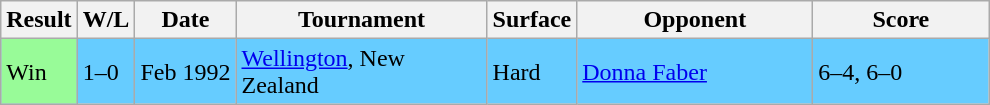<table class="sortable wikitable">
<tr>
<th style="width:40px">Result</th>
<th style="width:30px" class="unsortable">W/L</th>
<th style="width:60px">Date</th>
<th style="width:160px">Tournament</th>
<th style="width:50px">Surface</th>
<th style="width:150px">Opponent</th>
<th style="width:110px" class="unsortable">Score</th>
</tr>
<tr bgcolor="#66CCFF">
<td style="background:#98fb98;">Win</td>
<td>1–0</td>
<td>Feb 1992</td>
<td><a href='#'>Wellington</a>, New Zealand</td>
<td>Hard</td>
<td> <a href='#'>Donna Faber</a></td>
<td>6–4, 6–0</td>
</tr>
</table>
